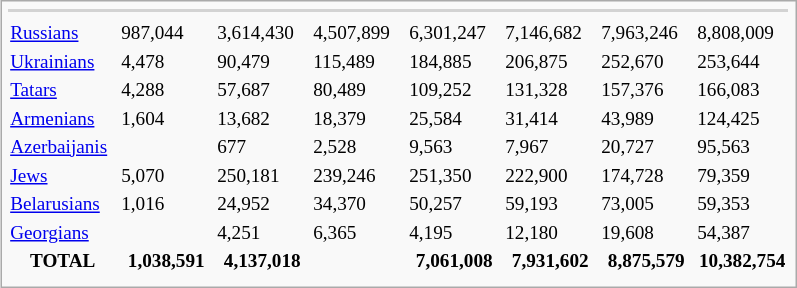<table class="infobox" style="float:right; font-size:80%;">
<tr>
<td colspan="8" style="background:#D3D3D3; color:black"></td>
</tr>
<tr>
<td style="width: 70px"></td>
<td style="width: 60px"></td>
<td style="width: 60px"></td>
<td style="width: 60px"></td>
<td style="width: 60px"></td>
<td style="width: 60px"></td>
<td style="width: 60px"></td>
<td style="width: 60px"></td>
</tr>
<tr>
<td><a href='#'>Russians</a></td>
<td>987,044</td>
<td>3,614,430</td>
<td>4,507,899</td>
<td>6,301,247</td>
<td>7,146,682</td>
<td>7,963,246</td>
<td>8,808,009</td>
</tr>
<tr>
<td><a href='#'>Ukrainians</a></td>
<td>4,478</td>
<td>90,479</td>
<td>115,489</td>
<td>184,885</td>
<td>206,875</td>
<td>252,670</td>
<td>253,644</td>
</tr>
<tr>
<td><a href='#'>Tatars</a></td>
<td>4,288</td>
<td>57,687</td>
<td>80,489</td>
<td>109,252</td>
<td>131,328</td>
<td>157,376</td>
<td>166,083</td>
</tr>
<tr>
<td><a href='#'>Armenians</a></td>
<td>1,604</td>
<td>13,682</td>
<td>18,379</td>
<td>25,584</td>
<td>31,414</td>
<td>43,989</td>
<td>124,425</td>
</tr>
<tr>
<td><a href='#'>Azerbaijanis</a></td>
<td></td>
<td>677</td>
<td>2,528</td>
<td>9,563</td>
<td>7,967</td>
<td>20,727</td>
<td>95,563</td>
</tr>
<tr>
<td><a href='#'>Jews</a></td>
<td>5,070</td>
<td>250,181</td>
<td>239,246</td>
<td>251,350</td>
<td>222,900</td>
<td>174,728</td>
<td>79,359</td>
</tr>
<tr>
<td><a href='#'>Belarusians</a></td>
<td>1,016</td>
<td>24,952</td>
<td>34,370</td>
<td>50,257</td>
<td>59,193</td>
<td>73,005</td>
<td>59,353</td>
</tr>
<tr>
<td><a href='#'>Georgians</a></td>
<td></td>
<td>4,251</td>
<td>6,365</td>
<td>4,195</td>
<td>12,180</td>
<td>19,608</td>
<td>54,387</td>
</tr>
<tr>
<th>TOTAL</th>
<th>1,038,591</th>
<th>4,137,018</th>
<th></th>
<th>7,061,008</th>
<th>7,931,602</th>
<th>8,875,579</th>
<th>10,382,754</th>
</tr>
<tr>
<td colspan="8"></td>
</tr>
</table>
